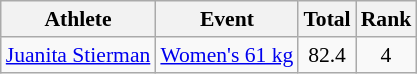<table class="wikitable" style="font-size:90%">
<tr>
<th>Athlete</th>
<th>Event</th>
<th>Total</th>
<th>Rank</th>
</tr>
<tr align=center>
<td align=left><a href='#'>Juanita Stierman</a></td>
<td align=left><a href='#'>Women's 61 kg</a></td>
<td>82.4</td>
<td>4</td>
</tr>
</table>
